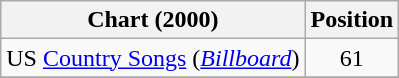<table class="wikitable sortable">
<tr>
<th scope="col">Chart (2000)</th>
<th scope="col">Position</th>
</tr>
<tr>
<td>US <a href='#'>Country Songs</a> (<em><a href='#'>Billboard</a></em>)</td>
<td align="center">61</td>
</tr>
<tr>
</tr>
</table>
